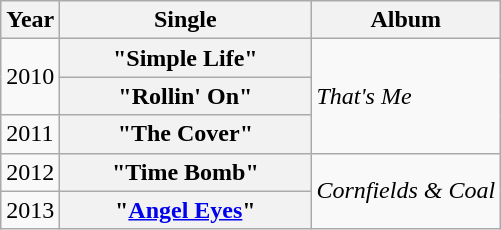<table class="wikitable plainrowheaders">
<tr>
<th>Year</th>
<th style="width:10em;">Single</th>
<th>Album</th>
</tr>
<tr>
<td rowspan="2">2010</td>
<th scope="row">"Simple Life"</th>
<td rowspan="3"><em>That's Me</em></td>
</tr>
<tr>
<th scope="row">"Rollin' On"</th>
</tr>
<tr>
<td>2011</td>
<th scope="row">"The Cover"</th>
</tr>
<tr>
<td>2012</td>
<th scope="row">"Time Bomb"</th>
<td rowspan="2"><em>Cornfields & Coal</em></td>
</tr>
<tr>
<td>2013</td>
<th scope="row">"<a href='#'>Angel Eyes</a>"</th>
</tr>
</table>
